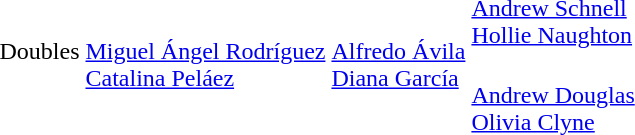<table>
<tr>
<td rowspan=2>Doubles<br></td>
<td rowspan=2><br><a href='#'>Miguel Ángel Rodríguez</a><br><a href='#'>Catalina Peláez</a></td>
<td rowspan=2><br><a href='#'>Alfredo Ávila</a><br><a href='#'>Diana García</a></td>
<td><br><a href='#'>Andrew Schnell</a><br><a href='#'>Hollie Naughton</a></td>
</tr>
<tr>
<td><br><a href='#'>Andrew Douglas</a><br><a href='#'>Olivia Clyne</a></td>
</tr>
</table>
